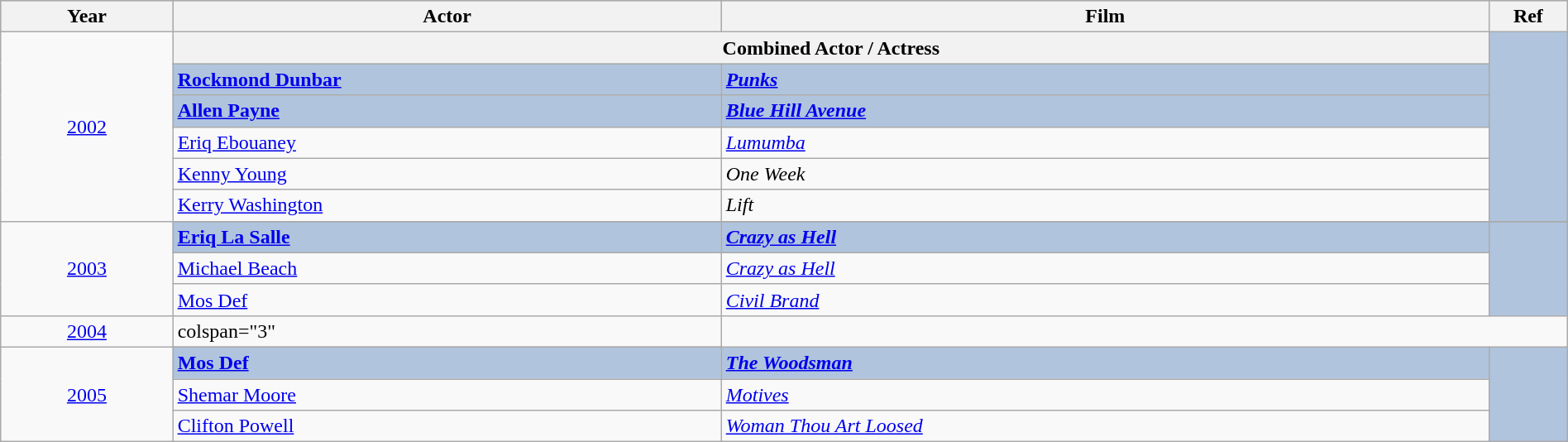<table class="wikitable" style="width:100%;">
<tr style="background:#bebebe;">
<th style="width:11%;">Year</th>
<th style="width:35%;">Actor</th>
<th style="width:49%;">Film</th>
<th style="width:5%;">Ref</th>
</tr>
<tr>
<td rowspan="6" align="center"><a href='#'>2002</a></td>
<th colspan="2">Combined Actor / Actress</th>
<td rowspan="6" align="center" style="background:#B0C4DE"></td>
</tr>
<tr style="background:#B0C4DE">
<td><strong><a href='#'>Rockmond Dunbar</a></strong></td>
<td><strong><em><a href='#'>Punks</a></em></strong></td>
</tr>
<tr style="background:#B0C4DE">
<td><strong><a href='#'>Allen Payne</a></strong></td>
<td><strong><em><a href='#'>Blue Hill Avenue</a></em></strong></td>
</tr>
<tr>
<td><a href='#'>Eriq Ebouaney</a></td>
<td><em><a href='#'>Lumumba</a></em></td>
</tr>
<tr>
<td><a href='#'>Kenny Young</a></td>
<td><em>One Week</em></td>
</tr>
<tr>
<td><a href='#'>Kerry Washington</a></td>
<td><em>Lift</em></td>
</tr>
<tr>
<td rowspan="4" align="center"><a href='#'>2003</a></td>
</tr>
<tr style="background:#B0C4DE">
<td><strong><a href='#'>Eriq La Salle</a></strong></td>
<td><strong><em><a href='#'>Crazy as Hell</a></em></strong></td>
<td rowspan="3" align="center"></td>
</tr>
<tr>
<td><a href='#'>Michael Beach</a></td>
<td><em><a href='#'>Crazy as Hell</a></em></td>
</tr>
<tr>
<td><a href='#'>Mos Def</a></td>
<td><em><a href='#'>Civil Brand</a></em></td>
</tr>
<tr>
<td align="center"><a href='#'>2004</a></td>
<td>colspan="3" </td>
</tr>
<tr>
<td rowspan="4" align="center"><a href='#'>2005</a></td>
</tr>
<tr style="background:#B0C4DE">
<td><strong><a href='#'>Mos Def</a></strong></td>
<td><strong><em><a href='#'>The Woodsman</a></em></strong></td>
<td rowspan="4" align="center"></td>
</tr>
<tr>
<td><a href='#'>Shemar Moore</a></td>
<td><em><a href='#'>Motives</a></em></td>
</tr>
<tr>
<td><a href='#'>Clifton Powell</a></td>
<td><em><a href='#'>Woman Thou Art Loosed</a></em></td>
</tr>
</table>
